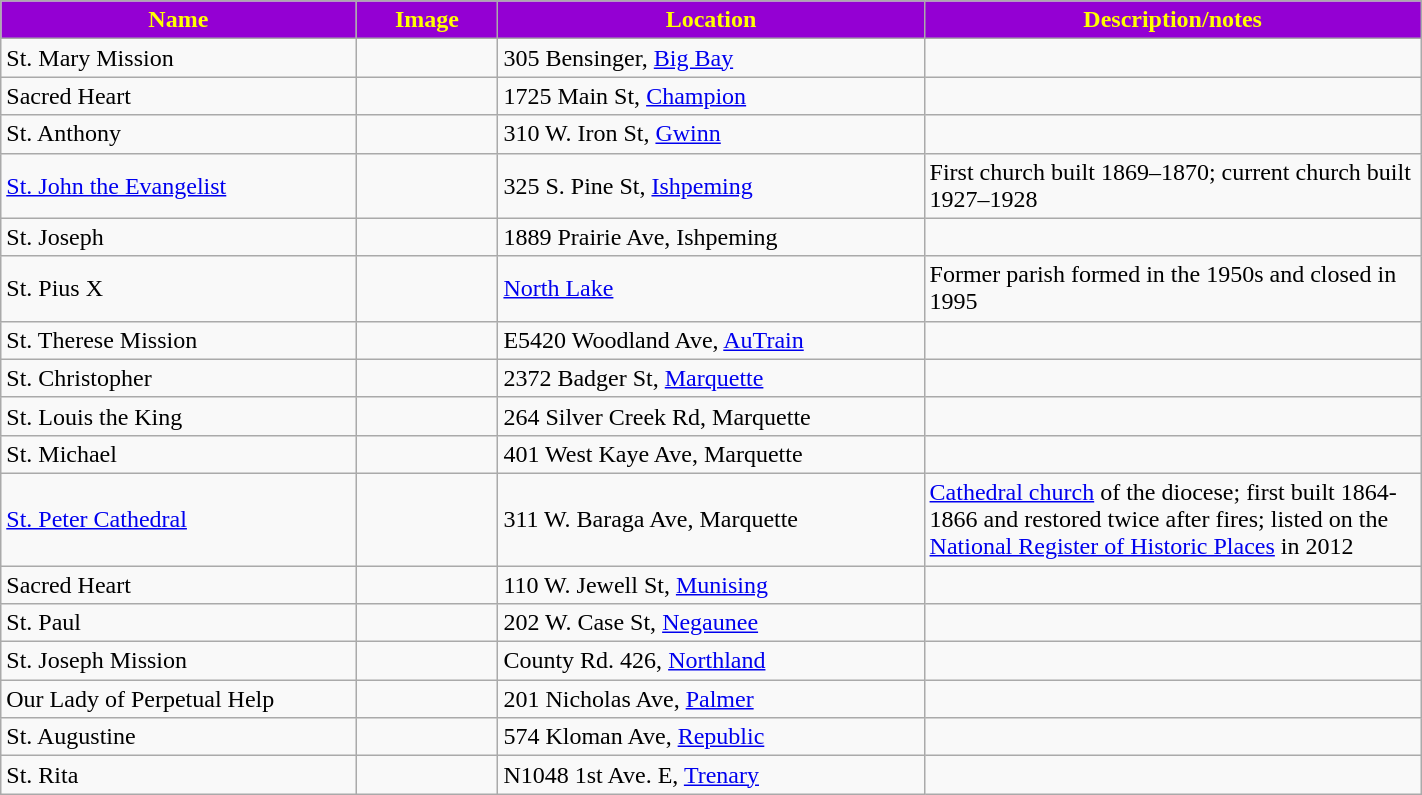<table class="wikitable sortable" style="width:75%">
<tr>
<th style="background:darkviolet; color:yellow;" width="25%"><strong>Name</strong></th>
<th style="background:darkviolet; color:yellow;" width="10%"><strong>Image</strong></th>
<th style="background:darkviolet; color:yellow;" width="30%"><strong>Location</strong></th>
<th style="background:darkviolet; color:yellow;" width="35%"><strong>Description/notes</strong></th>
</tr>
<tr>
<td>St. Mary Mission</td>
<td></td>
<td>305 Bensinger, <a href='#'>Big Bay</a></td>
<td></td>
</tr>
<tr>
<td>Sacred Heart</td>
<td></td>
<td>1725 Main St, <a href='#'>Champion</a></td>
<td></td>
</tr>
<tr>
<td>St. Anthony</td>
<td></td>
<td>310 W. Iron St, <a href='#'>Gwinn</a></td>
<td></td>
</tr>
<tr>
<td><a href='#'>St. John the Evangelist</a></td>
<td></td>
<td>325 S. Pine St, <a href='#'>Ishpeming</a></td>
<td>First church built 1869–1870; current church built 1927–1928</td>
</tr>
<tr>
<td>St. Joseph</td>
<td></td>
<td>1889 Prairie Ave, Ishpeming</td>
<td></td>
</tr>
<tr>
<td>St. Pius X</td>
<td></td>
<td><a href='#'>North Lake</a></td>
<td>Former parish formed in the 1950s and closed in 1995</td>
</tr>
<tr>
<td>St. Therese Mission</td>
<td></td>
<td>E5420 Woodland Ave, <a href='#'>AuTrain</a></td>
<td></td>
</tr>
<tr>
<td>St. Christopher</td>
<td></td>
<td>2372 Badger St, <a href='#'>Marquette</a></td>
<td></td>
</tr>
<tr>
<td>St. Louis the King</td>
<td></td>
<td>264 Silver Creek Rd, Marquette</td>
<td></td>
</tr>
<tr>
<td>St. Michael</td>
<td></td>
<td>401 West Kaye Ave, Marquette</td>
<td></td>
</tr>
<tr>
<td><a href='#'>St. Peter Cathedral</a></td>
<td></td>
<td>311 W. Baraga Ave, Marquette</td>
<td><a href='#'>Cathedral church</a> of the diocese; first built 1864-1866 and restored twice after fires; listed on the <a href='#'>National Register of Historic Places</a> in 2012</td>
</tr>
<tr>
<td>Sacred Heart</td>
<td></td>
<td>110 W. Jewell St, <a href='#'>Munising</a></td>
<td></td>
</tr>
<tr>
<td>St. Paul</td>
<td></td>
<td>202 W. Case St, <a href='#'>Negaunee</a></td>
<td></td>
</tr>
<tr>
<td>St. Joseph Mission</td>
<td></td>
<td>County Rd. 426, <a href='#'>Northland</a></td>
<td></td>
</tr>
<tr>
<td>Our Lady of Perpetual Help</td>
<td></td>
<td>201 Nicholas Ave, <a href='#'>Palmer</a></td>
<td></td>
</tr>
<tr>
<td>St. Augustine</td>
<td></td>
<td>574 Kloman Ave, <a href='#'>Republic</a></td>
<td></td>
</tr>
<tr>
<td>St. Rita</td>
<td></td>
<td>N1048 1st Ave. E, <a href='#'>Trenary</a></td>
<td></td>
</tr>
</table>
